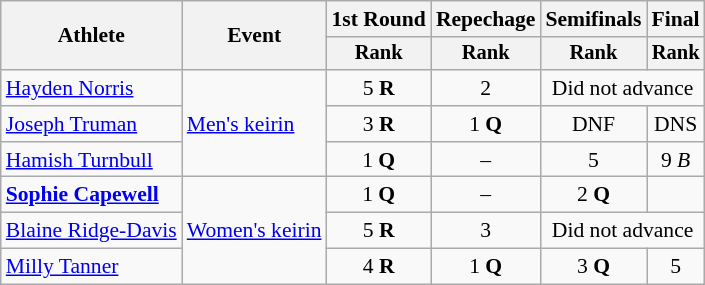<table class=wikitable style=font-size:90%;text-align:center>
<tr>
<th rowspan=2>Athlete</th>
<th rowspan=2>Event</th>
<th>1st Round</th>
<th>Repechage</th>
<th>Semifinals</th>
<th>Final</th>
</tr>
<tr style=font-size:95%>
<th>Rank</th>
<th>Rank</th>
<th>Rank</th>
<th>Rank</th>
</tr>
<tr align=center>
<td align=left><a href='#'>Hayden Norris</a></td>
<td align=left rowspan=3><a href='#'>Men's keirin</a></td>
<td>5 <strong>R</strong></td>
<td>2</td>
<td colspan=2>Did not advance</td>
</tr>
<tr align=center>
<td align=left><a href='#'>Joseph Truman</a></td>
<td>3 <strong>R</strong></td>
<td>1 <strong>Q</strong></td>
<td>DNF</td>
<td>DNS</td>
</tr>
<tr align=center>
<td align=left><a href='#'>Hamish Turnbull</a></td>
<td>1 <strong>Q</strong></td>
<td>–</td>
<td>5</td>
<td>9 <em>B</em></td>
</tr>
<tr align=center>
<td align=left><strong><a href='#'>Sophie Capewell</a></strong></td>
<td align=left rowspan=3><a href='#'>Women's keirin</a></td>
<td>1 <strong>Q</strong></td>
<td>–</td>
<td>2 <strong>Q</strong></td>
<td></td>
</tr>
<tr align=center>
<td align=left><a href='#'>Blaine Ridge-Davis</a></td>
<td>5 <strong>R</strong></td>
<td>3</td>
<td colspan=2>Did not advance</td>
</tr>
<tr align=center>
<td align=left><a href='#'>Milly Tanner</a></td>
<td>4 <strong>R</strong></td>
<td>1 <strong>Q</strong></td>
<td>3 <strong>Q</strong></td>
<td>5</td>
</tr>
</table>
